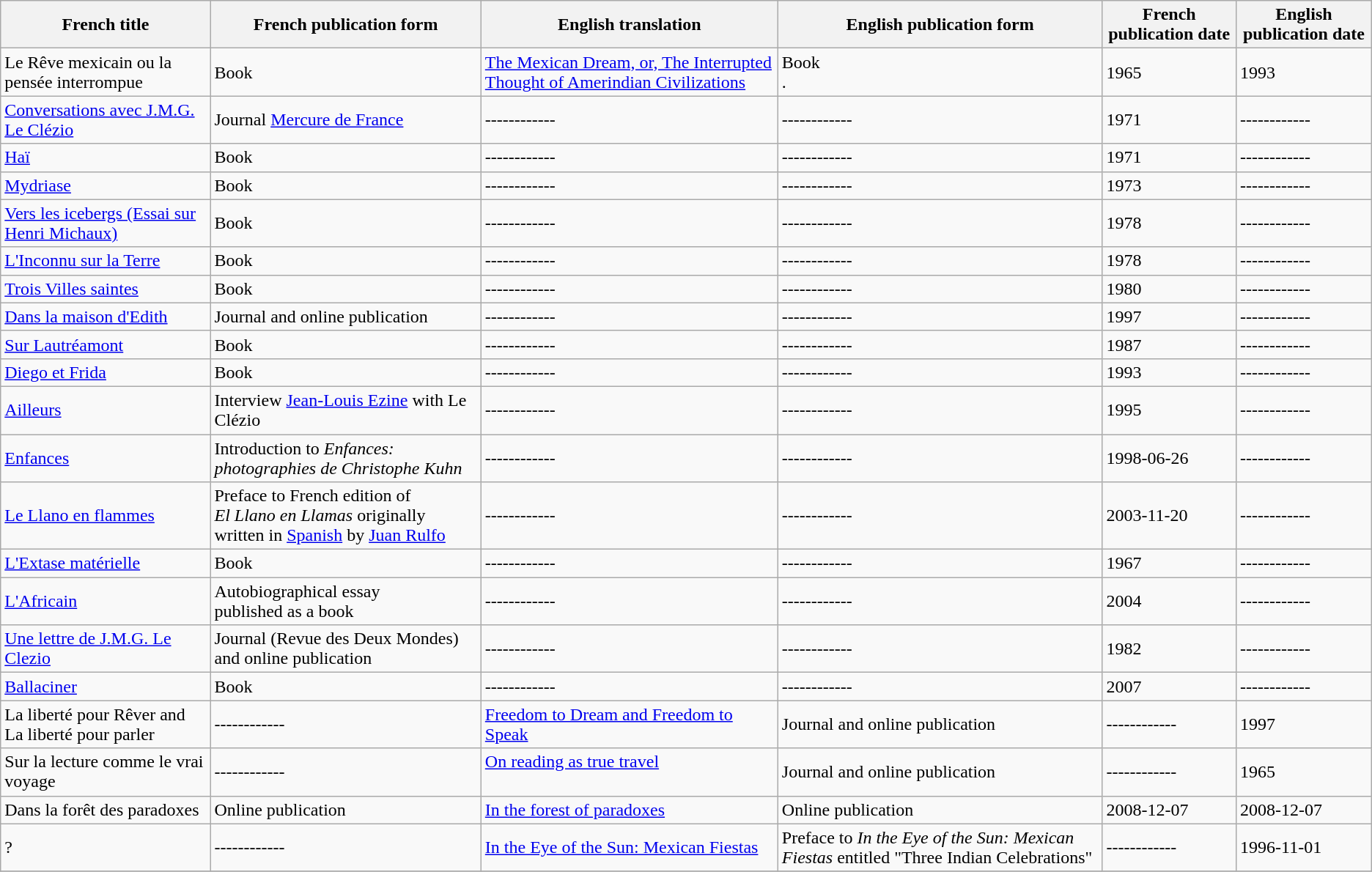<table class="wikitable">
<tr>
<th>French title</th>
<th>French publication form</th>
<th>English translation</th>
<th>English publication form</th>
<th>French publication date</th>
<th>English publication date</th>
</tr>
<tr>
<td>Le Rêve mexicain ou la pensée interrompue</td>
<td>Book<br></td>
<td><a href='#'>The Mexican Dream, or, The Interrupted Thought of Amerindian Civilizations</a></td>
<td>Book<br> .</td>
<td>1965</td>
<td>1993</td>
</tr>
<tr>
<td><a href='#'>Conversations avec J.M.G. Le Clézio</a></td>
<td>Journal <a href='#'>Mercure de France</a><br></td>
<td>------------</td>
<td>------------</td>
<td>1971</td>
<td>------------</td>
</tr>
<tr>
<td><a href='#'>Haï</a></td>
<td>Book<br></td>
<td>------------</td>
<td>------------</td>
<td>1971</td>
<td>------------</td>
</tr>
<tr>
<td><a href='#'>Mydriase</a></td>
<td>Book<br></td>
<td>------------</td>
<td>------------</td>
<td>1973</td>
<td>------------</td>
</tr>
<tr>
<td><a href='#'>Vers les icebergs (Essai sur Henri Michaux)</a></td>
<td>Book<br></td>
<td>------------</td>
<td>------------</td>
<td>1978</td>
<td>------------</td>
</tr>
<tr>
<td><a href='#'>L'Inconnu sur la Terre</a></td>
<td>Book<br></td>
<td>------------</td>
<td>------------</td>
<td>1978</td>
<td>------------</td>
</tr>
<tr>
<td><a href='#'>Trois Villes saintes</a></td>
<td>Book<br></td>
<td>------------</td>
<td>------------</td>
<td>1980</td>
<td>------------</td>
</tr>
<tr>
<td><a href='#'>Dans la maison d'Edith</a></td>
<td>Journal and online publication <br></td>
<td>------------</td>
<td>------------</td>
<td>1997</td>
<td>------------</td>
</tr>
<tr>
<td><a href='#'>Sur Lautréamont</a></td>
<td>Book<br></td>
<td>------------</td>
<td>------------</td>
<td>1987</td>
<td>------------</td>
</tr>
<tr>
<td><a href='#'>Diego et Frida</a></td>
<td>Book<br>	</td>
<td>------------</td>
<td>------------</td>
<td>1993</td>
<td>------------</td>
</tr>
<tr>
<td><a href='#'>Ailleurs</a></td>
<td>Interview <a href='#'>Jean-Louis Ezine</a> with Le Clézio<br> </td>
<td>------------</td>
<td>------------</td>
<td>1995</td>
<td>------------</td>
</tr>
<tr>
<td><a href='#'>Enfances</a></td>
<td>Introduction to <em>Enfances: photographies de Christophe Kuhn</em><br> </td>
<td>------------</td>
<td>------------</td>
<td>1998-06-26</td>
<td>------------</td>
</tr>
<tr>
<td><a href='#'>Le Llano en flammes</a></td>
<td>Preface to French edition of<br><em>El Llano en Llamas</em> originally written in <a href='#'>Spanish</a> by <a href='#'>Juan Rulfo</a><br></td>
<td>------------</td>
<td>------------</td>
<td>2003-11-20</td>
<td>------------</td>
</tr>
<tr>
<td><a href='#'>L'Extase matérielle</a></td>
<td>Book<br></td>
<td>------------</td>
<td>------------</td>
<td>1967</td>
<td>------------</td>
</tr>
<tr>
<td><a href='#'>L'Africain</a></td>
<td>Autobiographical essay <br>published as a book<br></td>
<td>------------</td>
<td>------------</td>
<td>2004</td>
<td>------------</td>
</tr>
<tr>
<td><a href='#'>Une lettre de J.M.G. Le Clezio</a></td>
<td>Journal (Revue des Deux Mondes)  and online publication <br></td>
<td>------------</td>
<td>------------</td>
<td>1982</td>
<td>------------</td>
</tr>
<tr>
<td><a href='#'>Ballaciner</a></td>
<td>Book<br></td>
<td>------------</td>
<td>------------</td>
<td>2007</td>
<td>------------</td>
</tr>
<tr>
<td>La liberté pour Rêver and La liberté pour parler</td>
<td>------------</td>
<td><a href='#'>Freedom to Dream and Freedom to Speak</a></td>
<td>Journal and online publication </td>
<td>------------</td>
<td>1997</td>
</tr>
<tr>
<td>Sur la lecture comme le vrai voyage</td>
<td>------------</td>
<td><a href='#'>On reading as true travel</a><br><br></td>
<td>Journal and online publication<br></td>
<td>------------</td>
<td>1965</td>
</tr>
<tr>
<td>Dans la forêt des paradoxes</td>
<td>Online publication</td>
<td><a href='#'>In the forest of paradoxes</a></td>
<td>Online publication</td>
<td>2008-12-07</td>
<td>2008-12-07</td>
</tr>
<tr>
<td>?</td>
<td>------------</td>
<td><a href='#'>In the Eye of the Sun: Mexican Fiestas</a></td>
<td>Preface to <em>In the Eye of the Sun: Mexican Fiestas</em> entitled "Three Indian Celebrations"<br></td>
<td>------------</td>
<td>1996-11-01</td>
</tr>
<tr>
</tr>
</table>
